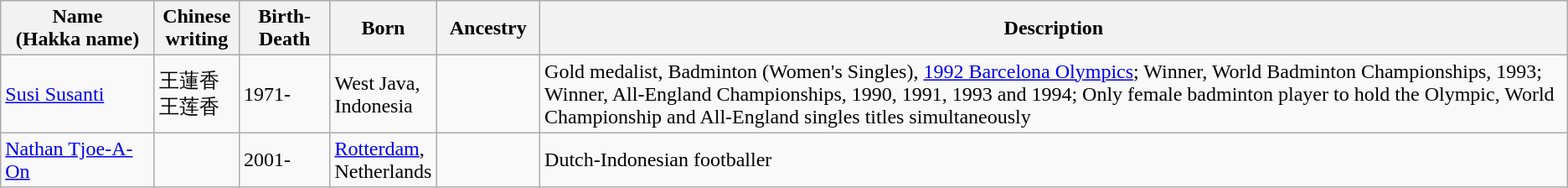<table class="wikitable">
<tr>
<th width="115">Name<br>(Hakka name)</th>
<th width="60">Chinese writing</th>
<th width="65">Birth-Death</th>
<th width="75">Born</th>
<th width="75">Ancestry</th>
<th>Description</th>
</tr>
<tr>
<td><a href='#'>Susi Susanti</a></td>
<td>王蓮香<br>王莲香</td>
<td>1971-</td>
<td>West Java, Indonesia</td>
<td></td>
<td>Gold medalist, Badminton (Women's Singles), <a href='#'>1992 Barcelona Olympics</a>; Winner, World Badminton Championships, 1993; Winner, All-England Championships, 1990, 1991, 1993 and 1994; Only female badminton player to hold the Olympic, World Championship and All-England singles titles simultaneously</td>
</tr>
<tr>
<td><a href='#'>Nathan Tjoe-A-On</a></td>
<td></td>
<td>2001-</td>
<td><a href='#'>Rotterdam</a>, Netherlands</td>
<td></td>
<td>Dutch-Indonesian footballer</td>
</tr>
</table>
